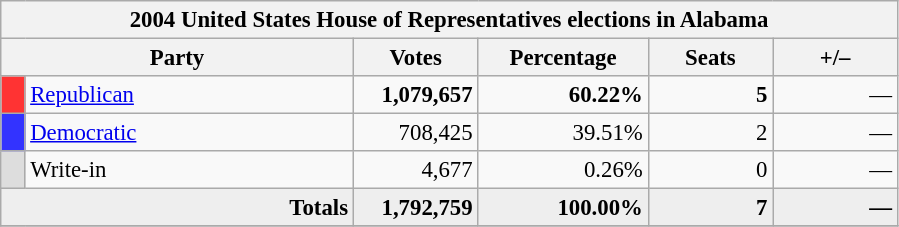<table class="wikitable" style="font-size: 95%;">
<tr>
<th colspan="6">2004 United States House of Representatives elections in Alabama</th>
</tr>
<tr>
<th colspan=2 style="width: 15em">Party</th>
<th style="width: 5em">Votes</th>
<th style="width: 7em">Percentage</th>
<th style="width: 5em">Seats</th>
<th style="width: 5em">+/–</th>
</tr>
<tr>
<th style="background-color:#FF3333; width: 3px"></th>
<td style="width: 130px"><a href='#'>Republican</a></td>
<td align="right"><strong>1,079,657</strong></td>
<td align="right"><strong>60.22%</strong></td>
<td align="right"><strong>5</strong></td>
<td align="right">—</td>
</tr>
<tr>
<th style="background-color:#3333FF; width: 3px"></th>
<td style="width: 130px"><a href='#'>Democratic</a></td>
<td align="right">708,425</td>
<td align="right">39.51%</td>
<td align="right">2</td>
<td align="right">—</td>
</tr>
<tr>
<th style="background-color:#DDDDDD; width: 3px"></th>
<td style="width: 130px">Write-in</td>
<td align="right">4,677</td>
<td align="right">0.26%</td>
<td align="right">0</td>
<td align="right">—</td>
</tr>
<tr bgcolor="#EEEEEE">
<td colspan="2" align="right"><strong>Totals</strong></td>
<td align="right"><strong>1,792,759</strong></td>
<td align="right"><strong>100.00%</strong></td>
<td align="right"><strong>7</strong></td>
<td align="right"><strong>—</strong></td>
</tr>
<tr bgcolor="#EEEEEE">
</tr>
</table>
